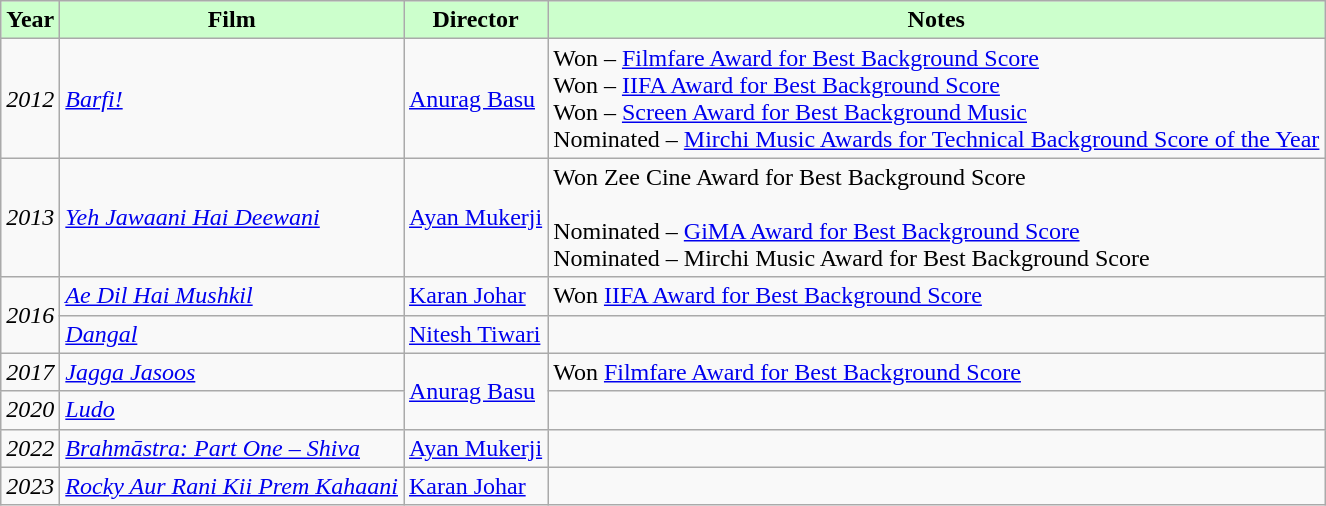<table class="wikitable sortable">
<tr>
<th style="background:#cfc; text-align:center;"><strong>Year</strong></th>
<th style="background:#cfc; text-align:center;"><strong>Film</strong></th>
<th style="background:#cfc; text-align:center;"><strong>Director</strong></th>
<th style="background:#cfc; text-align:center;"><strong>Notes</strong></th>
</tr>
<tr>
<td><em>2012</em></td>
<td><em><a href='#'>Barfi!</a></em></td>
<td><a href='#'>Anurag Basu</a></td>
<td>Won – <a href='#'>Filmfare Award for Best Background Score</a><br>Won – <a href='#'>IIFA Award for Best Background Score</a> <br>
Won – <a href='#'>Screen Award for Best Background Music</a><br>
Nominated – <a href='#'>Mirchi Music Awards for Technical Background Score of the Year</a></td>
</tr>
<tr>
<td><em>2013</em></td>
<td><em><a href='#'>Yeh Jawaani Hai Deewani</a></em></td>
<td><a href='#'>Ayan Mukerji</a></td>
<td>Won Zee Cine Award for Best Background Score<br><br>Nominated – <a href='#'>GiMA Award for Best Background Score</a><br>
Nominated – Mirchi Music Award for Best Background Score</td>
</tr>
<tr>
<td rowspan="2"><em>2016</em></td>
<td><em><a href='#'>Ae Dil Hai Mushkil</a></em></td>
<td><a href='#'>Karan Johar</a></td>
<td>Won <a href='#'>IIFA Award for Best Background Score</a></td>
</tr>
<tr>
<td><em><a href='#'>Dangal</a></em></td>
<td><a href='#'>Nitesh Tiwari</a></td>
<td></td>
</tr>
<tr>
<td><em>2017</em></td>
<td><em><a href='#'>Jagga Jasoos</a></em></td>
<td rowspan=2><a href='#'>Anurag Basu</a></td>
<td>Won <a href='#'>Filmfare Award for Best Background Score</a></td>
</tr>
<tr>
<td><em>2020</em></td>
<td><em><a href='#'>Ludo</a></em></td>
<td></td>
</tr>
<tr>
<td><em>2022</em></td>
<td><em><a href='#'>Brahmāstra: Part One – Shiva</a></em></td>
<td><a href='#'>Ayan Mukerji</a></td>
<td></td>
</tr>
<tr>
<td><em>2023</em></td>
<td><em><a href='#'>Rocky Aur Rani Kii Prem Kahaani</a></em></td>
<td><a href='#'>Karan Johar</a></td>
<td></td>
</tr>
</table>
